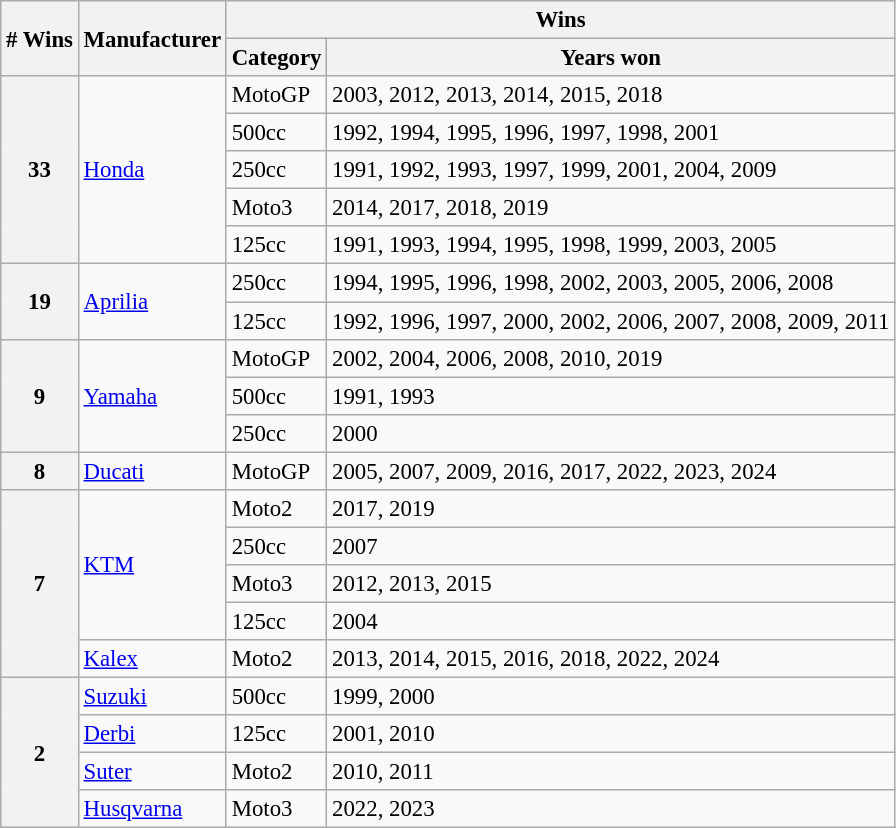<table class="wikitable" style="font-size: 95%;">
<tr>
<th rowspan=2># Wins</th>
<th rowspan=2>Manufacturer</th>
<th colspan=2>Wins</th>
</tr>
<tr>
<th>Category</th>
<th>Years won</th>
</tr>
<tr>
<th rowspan=5>33</th>
<td rowspan=5> <a href='#'>Honda</a></td>
<td>MotoGP</td>
<td>2003, 2012, 2013, 2014, 2015, 2018</td>
</tr>
<tr>
<td>500cc</td>
<td>1992, 1994, 1995, 1996, 1997, 1998, 2001</td>
</tr>
<tr>
<td>250cc</td>
<td>1991, 1992, 1993, 1997, 1999, 2001, 2004, 2009</td>
</tr>
<tr>
<td>Moto3</td>
<td>2014, 2017, 2018, 2019</td>
</tr>
<tr>
<td>125cc</td>
<td>1991, 1993, 1994, 1995, 1998, 1999, 2003, 2005</td>
</tr>
<tr>
<th rowspan=2>19</th>
<td rowspan=2> <a href='#'>Aprilia</a></td>
<td>250cc</td>
<td>1994, 1995, 1996, 1998, 2002, 2003, 2005, 2006, 2008</td>
</tr>
<tr>
<td>125cc</td>
<td>1992, 1996, 1997, 2000, 2002, 2006, 2007, 2008, 2009, 2011</td>
</tr>
<tr>
<th rowspan=3>9</th>
<td rowspan=3> <a href='#'>Yamaha</a></td>
<td>MotoGP</td>
<td>2002, 2004, 2006, 2008, 2010, 2019</td>
</tr>
<tr>
<td>500cc</td>
<td>1991, 1993</td>
</tr>
<tr>
<td>250cc</td>
<td>2000</td>
</tr>
<tr>
<th>8</th>
<td> <a href='#'>Ducati</a></td>
<td>MotoGP</td>
<td>2005, 2007, 2009, 2016, 2017, 2022, 2023, 2024</td>
</tr>
<tr>
<th rowspan=5>7</th>
<td rowspan=4> <a href='#'>KTM</a></td>
<td>Moto2</td>
<td>2017, 2019</td>
</tr>
<tr>
<td>250cc</td>
<td>2007</td>
</tr>
<tr>
<td>Moto3</td>
<td>2012, 2013, 2015</td>
</tr>
<tr>
<td>125cc</td>
<td>2004</td>
</tr>
<tr>
<td> <a href='#'>Kalex</a></td>
<td>Moto2</td>
<td>2013, 2014, 2015, 2016, 2018, 2022, 2024</td>
</tr>
<tr>
<th rowspan=4>2</th>
<td> <a href='#'>Suzuki</a></td>
<td>500cc</td>
<td>1999, 2000</td>
</tr>
<tr>
<td> <a href='#'>Derbi</a></td>
<td>125cc</td>
<td>2001, 2010</td>
</tr>
<tr>
<td> <a href='#'>Suter</a></td>
<td>Moto2</td>
<td>2010, 2011</td>
</tr>
<tr>
<td> <a href='#'>Husqvarna</a></td>
<td>Moto3</td>
<td>2022, 2023</td>
</tr>
</table>
